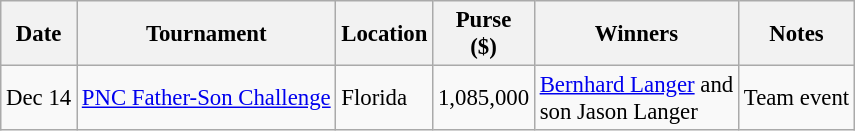<table class="wikitable" style="font-size:95%">
<tr>
<th>Date</th>
<th>Tournament</th>
<th>Location</th>
<th>Purse<br>($)</th>
<th>Winners</th>
<th>Notes</th>
</tr>
<tr>
<td>Dec 14</td>
<td><a href='#'>PNC Father-Son Challenge</a></td>
<td>Florida</td>
<td align=right>1,085,000</td>
<td> <a href='#'>Bernhard Langer</a> and<br>son Jason Langer</td>
<td>Team event</td>
</tr>
</table>
